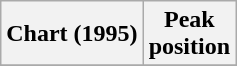<table class="wikitable">
<tr>
<th>Chart (1995)</th>
<th>Peak<br>position</th>
</tr>
<tr>
</tr>
</table>
